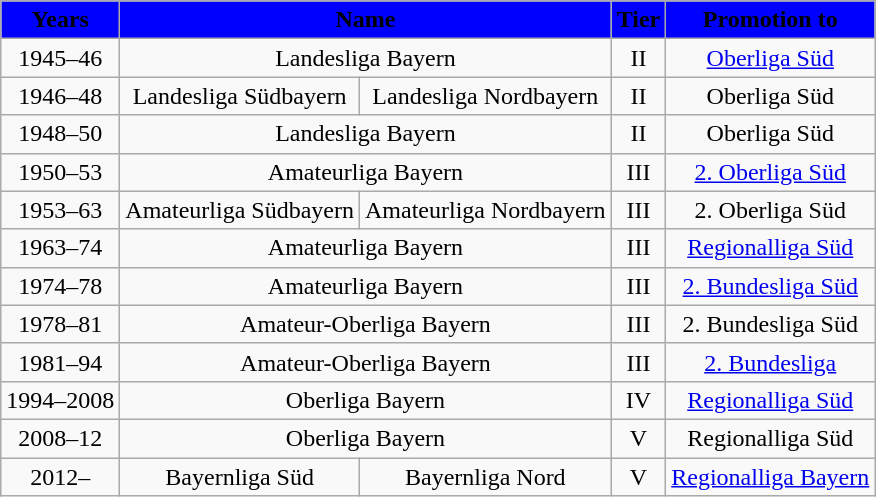<table class="wikitable">
<tr align="center" style="background:blue">
<td><strong>Years</strong></td>
<td colspan=2><strong>Name</strong></td>
<td><strong>Tier</strong></td>
<td><strong>Promotion to</strong></td>
</tr>
<tr align="center">
<td>1945–46</td>
<td colspan=2>Landesliga Bayern</td>
<td>II</td>
<td><a href='#'>Oberliga Süd</a></td>
</tr>
<tr align="center">
<td>1946–48</td>
<td>Landesliga Südbayern</td>
<td>Landesliga Nordbayern</td>
<td>II</td>
<td>Oberliga Süd</td>
</tr>
<tr align="center">
<td>1948–50</td>
<td colspan=2>Landesliga Bayern</td>
<td>II</td>
<td>Oberliga Süd</td>
</tr>
<tr align="center">
<td>1950–53</td>
<td colspan=2>Amateurliga Bayern</td>
<td>III</td>
<td><a href='#'>2. Oberliga Süd</a></td>
</tr>
<tr align="center">
<td>1953–63</td>
<td>Amateurliga Südbayern</td>
<td>Amateurliga Nordbayern</td>
<td>III</td>
<td>2. Oberliga Süd</td>
</tr>
<tr align="center">
<td>1963–74</td>
<td colspan=2>Amateurliga Bayern</td>
<td>III</td>
<td><a href='#'>Regionalliga Süd</a></td>
</tr>
<tr align="center">
<td>1974–78</td>
<td colspan=2>Amateurliga Bayern</td>
<td>III</td>
<td><a href='#'>2. Bundesliga Süd</a></td>
</tr>
<tr align="center">
<td>1978–81</td>
<td colspan=2>Amateur-Oberliga Bayern</td>
<td>III</td>
<td>2. Bundesliga Süd</td>
</tr>
<tr align="center">
<td>1981–94</td>
<td colspan=2>Amateur-Oberliga Bayern</td>
<td>III</td>
<td><a href='#'>2. Bundesliga</a></td>
</tr>
<tr align="center">
<td>1994–2008</td>
<td colspan=2>Oberliga Bayern</td>
<td>IV</td>
<td><a href='#'>Regionalliga Süd</a></td>
</tr>
<tr align="center">
<td>2008–12</td>
<td colspan=2>Oberliga Bayern</td>
<td>V</td>
<td>Regionalliga Süd</td>
</tr>
<tr align="center">
<td>2012–</td>
<td>Bayernliga Süd</td>
<td>Bayernliga Nord</td>
<td>V</td>
<td><a href='#'>Regionalliga Bayern</a></td>
</tr>
</table>
